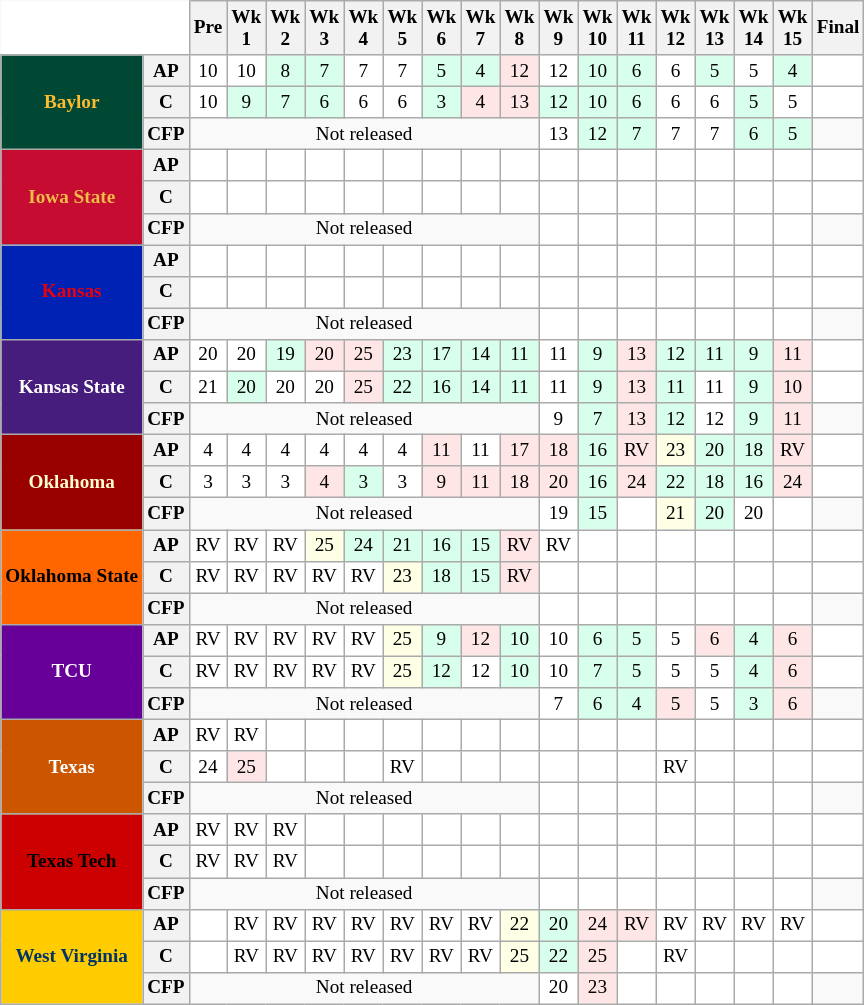<table class="wikitable" style="white-space:nowrap;font-size:80%;">
<tr>
<th colspan=2 style="background:white; border-top-style:hidden; border-left-style:hidden;"> </th>
<th>Pre</th>
<th>Wk<br>1</th>
<th>Wk<br>2</th>
<th>Wk<br>3</th>
<th>Wk<br>4</th>
<th>Wk<br>5</th>
<th>Wk<br>6</th>
<th>Wk<br>7</th>
<th>Wk<br>8</th>
<th>Wk<br>9</th>
<th>Wk<br>10</th>
<th>Wk<br>11</th>
<th>Wk<br>12</th>
<th>Wk<br>13</th>
<th>Wk<br>14</th>
<th>Wk<br>15</th>
<th>Final</th>
</tr>
<tr style="text-align:center;">
<th rowspan=3 style="background:#004834; color:#FDBB2F;"><strong>Baylor</strong></th>
<th>AP</th>
<td style="background:#fff;">10</td>
<td style="background:#fff;">10</td>
<td style="background:#d8ffeb;">8</td>
<td style="background:#d8ffeb;">7</td>
<td style="background:#fff;">7</td>
<td style="background:#fff;">7</td>
<td style="background:#d8ffeb;">5</td>
<td style="background:#d8ffeb;">4</td>
<td style="background:#ffe6e6;">12</td>
<td style="background:#fff;">12</td>
<td style="background:#d8ffeb;">10</td>
<td style="background:#d8ffeb;">6</td>
<td style="background:#fff;">6</td>
<td style="background:#d8ffeb;">5</td>
<td style="background:#fff;">5</td>
<td style="background:#d8ffeb;">4</td>
<td style="background:#fff;"></td>
</tr>
<tr style="text-align:center;">
<th>C</th>
<td style="background:#fff;">10</td>
<td style="background:#d8ffeb;">9</td>
<td style="background:#d8ffeb;">7</td>
<td style="background:#d8ffeb;">6</td>
<td style="background:#fff;">6</td>
<td style="background:#fff;">6</td>
<td style="background:#d8ffeb;">3</td>
<td style="background:#ffe6e6;">4</td>
<td style="background:#ffe6e6;">13</td>
<td style="background:#d8ffeb;">12</td>
<td style="background:#d8ffeb;">10</td>
<td style="background:#d8ffeb;">6</td>
<td style="background:#fff;">6</td>
<td style="background:#fff;">6</td>
<td style="background:#d8ffeb;">5</td>
<td style="background:#fff;">5</td>
<td style="background:#fff;"></td>
</tr>
<tr style="text-align:center;">
<th>CFP</th>
<td colspan=9 align=center>Not released</td>
<td style="background:#fff;">13</td>
<td style="background:#d8ffeb;">12</td>
<td style="background:#d8ffeb;">7</td>
<td style="background:#fff;">7</td>
<td style="background:#fff;">7</td>
<td style="background:#d8ffeb;">6</td>
<td style="background:#d8ffeb;">5</td>
</tr>
<tr style="text-align:center;">
<th rowspan=3 style="background:#C60C30; color:#EFBD47;"><strong>Iowa State</strong></th>
<th>AP</th>
<td style="background:#fff;"></td>
<td style="background:#fff;"></td>
<td style="background:#fff;"></td>
<td style="background:#fff;"></td>
<td style="background:#fff;"></td>
<td style="background:#fff;"></td>
<td style="background:#fff;"></td>
<td style="background:#fff;"></td>
<td style="background:#fff;"></td>
<td style="background:#fff;"></td>
<td style="background:#fff;"></td>
<td style="background:#fff;"></td>
<td style="background:#fff;"></td>
<td style="background:#fff;"></td>
<td style="background:#fff;"></td>
<td style="background:#fff;"></td>
<td style="background:#fff;"></td>
</tr>
<tr style="text-align:center;">
<th>C</th>
<td style="background:#fff;"></td>
<td style="background:#fff;"></td>
<td style="background:#fff;"></td>
<td style="background:#fff;"></td>
<td style="background:#fff;"></td>
<td style="background:#fff;"></td>
<td style="background:#fff;"></td>
<td style="background:#fff;"></td>
<td style="background:#fff;"></td>
<td style="background:#fff;"></td>
<td style="background:#fff;"></td>
<td style="background:#fff;"></td>
<td style="background:#fff;"></td>
<td style="background:#fff;"></td>
<td style="background:#fff;"></td>
<td style="background:#fff;"></td>
<td style="background:#fff;"></td>
</tr>
<tr style="text-align:center;">
<th>CFP</th>
<td colspan=9 align=center>Not released</td>
<td style="background:#fff;"></td>
<td style="background:#fff;"></td>
<td style="background:#fff;"></td>
<td style="background:#fff;"></td>
<td style="background:#fff;"></td>
<td style="background:#fff;"></td>
<td style="background:#fff;"></td>
</tr>
<tr style="text-align:center;">
<th rowspan=3 style="background:#0022B4; color:#E8000D;"><strong>Kansas</strong></th>
<th>AP</th>
<td style="background:#fff;"></td>
<td style="background:#fff;"></td>
<td style="background:#fff;"></td>
<td style="background:#fff;"></td>
<td style="background:#fff;"></td>
<td style="background:#fff;"></td>
<td style="background:#fff;"></td>
<td style="background:#fff;"></td>
<td style="background:#fff;"></td>
<td style="background:#fff;"></td>
<td style="background:#fff;"></td>
<td style="background:#fff;"></td>
<td style="background:#fff;"></td>
<td style="background:#fff;"></td>
<td style="background:#fff;"></td>
<td style="background:#fff;"></td>
<td style="background:#fff;"></td>
</tr>
<tr style="text-align:center;">
<th>C</th>
<td style="background:#fff;"></td>
<td style="background:#fff;"></td>
<td style="background:#fff;"></td>
<td style="background:#fff;"></td>
<td style="background:#fff;"></td>
<td style="background:#fff;"></td>
<td style="background:#fff;"></td>
<td style="background:#fff;"></td>
<td style="background:#fff;"></td>
<td style="background:#fff;"></td>
<td style="background:#fff;"></td>
<td style="background:#fff;"></td>
<td style="background:#fff;"></td>
<td style="background:#fff;"></td>
<td style="background:#fff;"></td>
<td style="background:#fff;"></td>
<td style="background:#fff;"></td>
</tr>
<tr style="text-align:center;">
<th>CFP</th>
<td colspan=9 align=center>Not released</td>
<td style="background:#fff;"></td>
<td style="background:#fff;"></td>
<td style="background:#fff;"></td>
<td style="background:#fff;"></td>
<td style="background:#fff;"></td>
<td style="background:#fff;"></td>
<td style="background:#fff;"></td>
</tr>
<tr style="text-align:center;">
<th rowspan=3 style="background:#461D7C; color:#FFFFFF;"><strong>Kansas State</strong></th>
<th>AP</th>
<td style="background:#fff;">20</td>
<td style="background:#fff;">20</td>
<td style="background:#d8ffeb;">19</td>
<td style="background:#ffe6e6;">20</td>
<td style="background:#ffe6e6;">25</td>
<td style="background:#d8ffeb;">23</td>
<td style="background:#d8ffeb;">17</td>
<td style="background:#d8ffeb;">14</td>
<td style="background:#d8ffeb;">11</td>
<td style="background:#fff;">11</td>
<td style="background:#d8ffeb;">9</td>
<td style="background:#ffe6e6;">13</td>
<td style="background:#d8ffeb;">12</td>
<td style="background:#d8ffeb;">11</td>
<td style="background:#d8ffeb;">9</td>
<td style="background:#ffe6e6;">11</td>
<td style="background:#fff;"></td>
</tr>
<tr style="text-align:center;">
<th>C</th>
<td style="background:#fff;">21</td>
<td style="background:#d8ffeb;">20</td>
<td style="background:#fff;">20</td>
<td style="background:#fff;">20</td>
<td style="background:#ffe6e6;">25</td>
<td style="background:#d8ffeb;">22</td>
<td style="background:#d8ffeb;">16</td>
<td style="background:#d8ffeb;">14</td>
<td style="background:#d8ffeb;">11</td>
<td style="background:#fff;">11</td>
<td style="background:#d8ffeb;">9</td>
<td style="background:#ffe6e6;">13</td>
<td style="background:#d8ffeb;">11</td>
<td style="background:#fff;">11</td>
<td style="background:#d8ffeb;">9</td>
<td style="background:#ffe6e6;">10</td>
<td style="background:#fff;"></td>
</tr>
<tr style="text-align:center;">
<th>CFP</th>
<td colspan=9 align=center>Not released</td>
<td style="background:#fff;">9</td>
<td style="background:#d8ffeb;">7</td>
<td style="background:#ffe6e6;">13</td>
<td style="background:#d8ffeb;">12</td>
<td style="background:#fff;">12</td>
<td style="background:#d8ffeb;">9</td>
<td style="background:#ffe6e6;">11</td>
</tr>
<tr style="text-align:center;">
<th rowspan=3 style="background:#990000; color:#FFFDD0;"><strong>Oklahoma</strong></th>
<th>AP</th>
<td style="background:#fff;">4</td>
<td style="background:#fff;">4</td>
<td style="background:#fff;">4</td>
<td style="background:#fff;">4</td>
<td style="background:#fff;">4</td>
<td style="background:#fff;">4</td>
<td style="background:#ffe6e6;">11</td>
<td style="background:#fff;">11</td>
<td style="background:#ffe6e6;">17</td>
<td style="background:#ffe6e6;">18</td>
<td style="background:#d8ffeb;">16</td>
<td style="background:#ffe6e6;">RV</td>
<td style="background:#ffffe6;">23</td>
<td style="background:#d8ffeb;">20</td>
<td style="background:#d8ffeb;">18</td>
<td style="background:#ffe6e6;">RV</td>
<td style="background:#fff;"></td>
</tr>
<tr style="text-align:center;">
<th>C</th>
<td style="background:#fff;">3</td>
<td style="background:#fff;">3</td>
<td style="background:#fff;">3</td>
<td style="background:#ffe6e6;">4</td>
<td style="background:#d8ffeb;">3</td>
<td style="background:#fff;">3</td>
<td style="background:#ffe6e6;">9</td>
<td style="background:#ffe6e6;">11</td>
<td style="background:#ffe6e6;">18</td>
<td style="background:#ffe6e6;">20</td>
<td style="background:#d8ffeb;">16</td>
<td style="background:#ffe6e6;">24</td>
<td style="background:#d8ffeb;">22</td>
<td style="background:#d8ffeb;">18</td>
<td style="background:#d8ffeb;">16</td>
<td style="background:#ffe6e6;">24</td>
<td style="background:#fff;"></td>
</tr>
<tr style="text-align:center;">
<th>CFP</th>
<td colspan=9 align=center>Not released</td>
<td style="background:#fff;">19</td>
<td style="background:#d8ffeb;">15</td>
<td style="background:#fff;"></td>
<td style="background:#ffffe6;">21</td>
<td style="background:#d8ffeb;">20</td>
<td style="background:#fff;">20</td>
<td style="background:#fff;"></td>
</tr>
<tr style="text-align:center;">
<th rowspan=3 style="background:#FF6600; color:#000000;"><strong>Oklahoma State</strong></th>
<th>AP</th>
<td style="background:#fff;">RV</td>
<td style="background:#fff;">RV</td>
<td style="background:#fff;">RV</td>
<td style="background:#ffffe6;">25</td>
<td style="background:#d8ffeb;">24</td>
<td style="background:#d8ffeb;">21</td>
<td style="background:#d8ffeb;">16</td>
<td style="background:#d8ffeb;">15</td>
<td style="background:#ffe6e6;">RV</td>
<td style="background:#fff;">RV</td>
<td style="background:#fff;"></td>
<td style="background:#fff;"></td>
<td style="background:#fff;"></td>
<td style="background:#fff;"></td>
<td style="background:#fff;"></td>
<td style="background:#fff;"></td>
<td style="background:#fff;"></td>
</tr>
<tr style="text-align:center;">
<th>C</th>
<td style="background:#fff;">RV</td>
<td style="background:#fff;">RV</td>
<td style="background:#fff;">RV</td>
<td style="background:#fff;">RV</td>
<td style="background:#fff;">RV</td>
<td style="background:#ffffe6;">23</td>
<td style="background:#d8ffeb;">18</td>
<td style="background:#d8ffeb;">15</td>
<td style="background:#ffe6e6;">RV</td>
<td style="background:#fff;"></td>
<td style="background:#fff;"></td>
<td style="background:#fff;"></td>
<td style="background:#fff;"></td>
<td style="background:#fff;"></td>
<td style="background:#fff;"></td>
<td style="background:#fff;"></td>
<td style="background:#fff;"></td>
</tr>
<tr style="text-align:center;">
<th>CFP</th>
<td colspan=9 align=center>Not released</td>
<td style="background:#fff;"></td>
<td style="background:#fff;"></td>
<td style="background:#fff;"></td>
<td style="background:#fff;"></td>
<td style="background:#fff;"></td>
<td style="background:#fff;"></td>
<td style="background:#fff;"></td>
</tr>
<tr style="text-align:center;">
<th rowspan=3 style="background:#660099; color:#FFFFFF;"><strong>TCU</strong></th>
<th>AP</th>
<td style="background:#fff;">RV</td>
<td style="background:#fff;">RV</td>
<td style="background:#fff;">RV</td>
<td style="background:#fff;">RV</td>
<td style="background:#fff;">RV</td>
<td style="background:#ffffe6;">25</td>
<td style="background:#d8ffeb;">9</td>
<td style="background:#ffe6e6;">12</td>
<td style="background:#d8ffeb;">10</td>
<td style="background:#fff;">10</td>
<td style="background:#d8ffeb;">6</td>
<td style="background:#d8ffeb;">5</td>
<td style="background:#fff;">5</td>
<td style="background:#ffe6e6;">6</td>
<td style="background:#d8ffeb;">4</td>
<td style="background:#ffe6e6;">6</td>
<td style="background:#fff;"></td>
</tr>
<tr style="text-align:center;">
<th>C</th>
<td style="background:#fff;">RV</td>
<td style="background:#fff;">RV</td>
<td style="background:#fff;">RV</td>
<td style="background:#fff;">RV</td>
<td style="background:#fff;">RV</td>
<td style="background:#ffffe6;">25</td>
<td style="background:#d8ffeb;">12</td>
<td style="background:#fff;">12</td>
<td style="background:#d8ffeb;">10</td>
<td style="background:#fff;">10</td>
<td style="background:#d8ffeb;">7</td>
<td style="background:#d8ffeb;">5</td>
<td style="background:#fff;">5</td>
<td style="background:#fff;">5</td>
<td style="background:#d8ffeb;">4</td>
<td style="background:#ffe6e6;">6</td>
<td style="background:#fff;"></td>
</tr>
<tr style="text-align:center;">
<th>CFP</th>
<td colspan=9 align=center>Not released</td>
<td style="background:#fff;">7</td>
<td style="background:#d8ffeb;">6</td>
<td style="background:#d8ffeb;">4</td>
<td style="background:#ffe6e6;">5</td>
<td style="background:#fff;">5</td>
<td style="background:#d8ffeb;">3</td>
<td style="background:#ffe6e6;">6</td>
</tr>
<tr style="text-align:center;">
<th rowspan=3 style="background:#cc5500; color:#FFFFFF;"><strong>Texas</strong></th>
<th>AP</th>
<td style="background:#fff;">RV</td>
<td style="background:#fff;">RV</td>
<td style="background:#fff;"></td>
<td style="background:#fff;"></td>
<td style="background:#fff;"></td>
<td style="background:#fff;"></td>
<td style="background:#fff;"></td>
<td style="background:#fff;"></td>
<td style="background:#fff;"></td>
<td style="background:#fff;"></td>
<td style="background:#fff;"></td>
<td style="background:#fff;"></td>
<td style="background:#fff;"></td>
<td style="background:#fff;"></td>
<td style="background:#fff;"></td>
<td style="background:#fff;"></td>
<td style="background:#fff;"></td>
</tr>
<tr style="text-align:center;">
<th>C</th>
<td style="background:#fff;">24</td>
<td style="background:#ffe6e6;">25</td>
<td style="background:#fff;"></td>
<td style="background:#fff;"></td>
<td style="background:#fff;"></td>
<td style="background:#fff;">RV</td>
<td style="background:#fff;"></td>
<td style="background:#fff;"></td>
<td style="background:#fff;"></td>
<td style="background:#fff;"></td>
<td style="background:#fff;"></td>
<td style="background:#fff;"></td>
<td style="background:#fff;">RV</td>
<td style="background:#fff;"></td>
<td style="background:#fff;"></td>
<td style="background:#fff;"></td>
<td style="background:#fff;"></td>
</tr>
<tr style="text-align:center;">
<th>CFP</th>
<td colspan=9 align=center>Not released</td>
<td style="background:#fff;"></td>
<td style="background:#fff;"></td>
<td style="background:#fff;"></td>
<td style="background:#fff;"></td>
<td style="background:#fff;"></td>
<td style="background:#fff;"></td>
<td style="background:#fff;"></td>
</tr>
<tr style="text-align:center;">
<th rowspan=3 style="background:#CC0000; color:#000000;"><strong>Texas Tech</strong></th>
<th>AP</th>
<td style="background:#fff;">RV</td>
<td style="background:#fff;">RV</td>
<td style="background:#fff;">RV</td>
<td style="background:#fff;"></td>
<td style="background:#fff;"></td>
<td style="background:#fff;"></td>
<td style="background:#fff;"></td>
<td style="background:#fff;"></td>
<td style="background:#fff;"></td>
<td style="background:#fff;"></td>
<td style="background:#fff;"></td>
<td style="background:#fff;"></td>
<td style="background:#fff;"></td>
<td style="background:#fff;"></td>
<td style="background:#fff;"></td>
<td style="background:#fff;"></td>
<td style="background:#fff;"></td>
</tr>
<tr style="text-align:center;">
<th>C</th>
<td style="background:#fff;">RV</td>
<td style="background:#fff;">RV</td>
<td style="background:#fff;">RV</td>
<td style="background:#fff;"></td>
<td style="background:#fff;"></td>
<td style="background:#fff;"></td>
<td style="background:#fff;"></td>
<td style="background:#fff;"></td>
<td style="background:#fff;"></td>
<td style="background:#fff;"></td>
<td style="background:#fff;"></td>
<td style="background:#fff;"></td>
<td style="background:#fff;"></td>
<td style="background:#fff;"></td>
<td style="background:#fff;"></td>
<td style="background:#fff;"></td>
<td style="background:#fff;"></td>
</tr>
<tr style="text-align:center;">
<th>CFP</th>
<td colspan=9 align=center>Not released</td>
<td style="background:#fff;"></td>
<td style="background:#fff;"></td>
<td style="background:#fff;"></td>
<td style="background:#fff;"></td>
<td style="background:#fff;"></td>
<td style="background:#fff;"></td>
<td style="background:#fff;"></td>
</tr>
<tr style="text-align:center;">
<th rowspan=3 style="background:#FFCC00; color:#003366;"><strong>West Virginia</strong></th>
<th>AP</th>
<td style="background:#fff;"></td>
<td style="background:#fff;">RV</td>
<td style="background:#fff;">RV</td>
<td style="background:#fff;">RV</td>
<td style="background:#fff;">RV</td>
<td style="background:#fff;">RV</td>
<td style="background:#fff;">RV</td>
<td style="background:#fff;">RV</td>
<td style="background:#ffffe6;">22</td>
<td style="background:#d8ffeb;">20</td>
<td style="background:#ffe6e6;">24</td>
<td style="background:#ffe6e6;">RV</td>
<td style="background:#fff;">RV</td>
<td style="background:#fff;">RV</td>
<td style="background:#fff;">RV</td>
<td style="background:#fff;">RV</td>
<td style="background:#fff;"></td>
</tr>
<tr style="text-align:center;">
<th>C</th>
<td style="background:#fff;"></td>
<td style="background:#fff;">RV</td>
<td style="background:#fff;">RV</td>
<td style="background:#fff;">RV</td>
<td style="background:#fff;">RV</td>
<td style="background:#fff;">RV</td>
<td style="background:#fff;">RV</td>
<td style="background:#fff;">RV</td>
<td style="background:#ffffe6;">25</td>
<td style="background:#d8ffeb;">22</td>
<td style="background:#ffe6e6;">25</td>
<td style="background:#fff;"></td>
<td style="background:#fff;">RV</td>
<td style="background:#fff;"></td>
<td style="background:#fff;"></td>
<td style="background:#fff;"></td>
<td style="background:#fff;"></td>
</tr>
<tr style="text-align:center;">
<th>CFP</th>
<td colspan=9 align=center>Not released</td>
<td style="background:#fff;">20</td>
<td style="background:#ffe6e6;">23</td>
<td style="background:#fff;"></td>
<td style="background:#fff;"></td>
<td style="background:#fff;"></td>
<td style="background:#fff;"></td>
<td style="background:#fff;"></td>
</tr>
</table>
